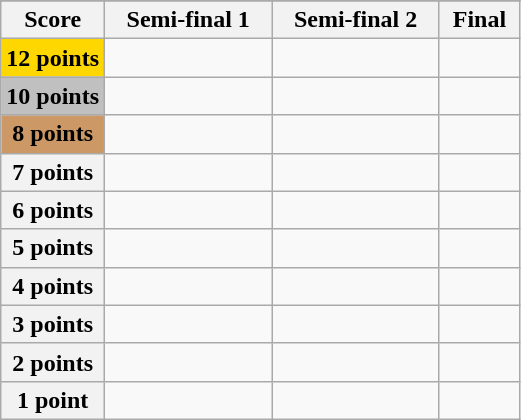<table class="wikitable">
<tr>
</tr>
<tr>
<th scope="col" width="20%">Score</th>
<th scope="col">Semi-final 1</th>
<th scope="col">Semi-final 2</th>
<th scope="col">Final</th>
</tr>
<tr>
<th scope="row" style="background:gold">12 points</th>
<td></td>
<td></td>
<td></td>
</tr>
<tr>
<th scope="row" style="background:silver">10 points</th>
<td></td>
<td></td>
<td></td>
</tr>
<tr>
<th scope="row" style="background:#CC9966">8 points</th>
<td></td>
<td></td>
<td></td>
</tr>
<tr>
<th scope="row">7 points</th>
<td></td>
<td></td>
<td></td>
</tr>
<tr>
<th scope="row">6 points</th>
<td></td>
<td></td>
<td></td>
</tr>
<tr>
<th scope="row">5 points</th>
<td></td>
<td></td>
<td></td>
</tr>
<tr>
<th scope="row">4 points</th>
<td></td>
<td></td>
<td></td>
</tr>
<tr>
<th scope="row">3 points</th>
<td></td>
<td></td>
<td></td>
</tr>
<tr>
<th scope="row">2 points</th>
<td></td>
<td></td>
<td></td>
</tr>
<tr>
<th scope="row">1 point</th>
<td></td>
<td></td>
<td></td>
</tr>
</table>
